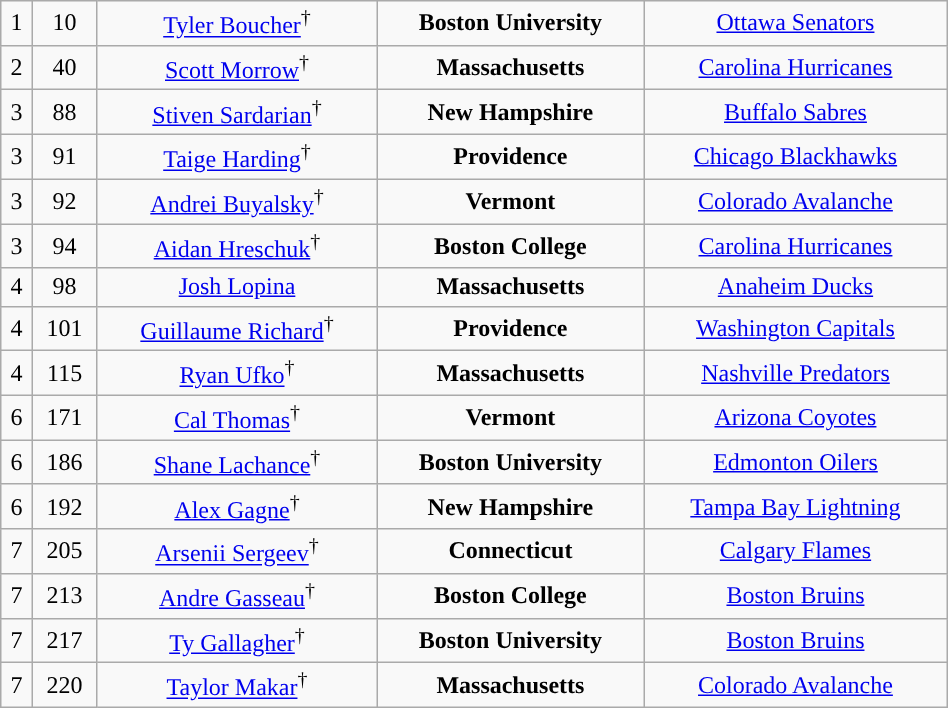<table class="wikitable" width="50%">
<tr align="center" bgcolor="">
<td>1</td>
<td>10</td>
<td><a href='#'>Tyler Boucher</a><sup>†</sup></td>
<td><strong>Boston University</strong></td>
<td><a href='#'>Ottawa Senators</a></td>
</tr>
<tr align="center" bgcolor="">
<td>2</td>
<td>40</td>
<td><a href='#'>Scott Morrow</a><sup>†</sup></td>
<td><strong>Massachusetts</strong></td>
<td><a href='#'>Carolina Hurricanes</a></td>
</tr>
<tr align="center" bgcolor="">
<td>3</td>
<td>88</td>
<td><a href='#'>Stiven Sardarian</a><sup>†</sup></td>
<td><strong>New Hampshire</strong></td>
<td><a href='#'>Buffalo Sabres</a></td>
</tr>
<tr align="center" bgcolor="">
<td>3</td>
<td>91</td>
<td><a href='#'>Taige Harding</a><sup>†</sup></td>
<td><strong>Providence</strong></td>
<td><a href='#'>Chicago Blackhawks</a></td>
</tr>
<tr align="center" bgcolor="">
<td>3</td>
<td>92</td>
<td><a href='#'>Andrei Buyalsky</a><sup>†</sup></td>
<td><strong>Vermont</strong></td>
<td><a href='#'>Colorado Avalanche</a></td>
</tr>
<tr align="center" bgcolor="">
<td>3</td>
<td>94</td>
<td><a href='#'>Aidan Hreschuk</a><sup>†</sup></td>
<td><strong>Boston College</strong></td>
<td><a href='#'>Carolina Hurricanes</a></td>
</tr>
<tr align="center" bgcolor="">
<td>4</td>
<td>98</td>
<td><a href='#'>Josh Lopina</a></td>
<td><strong>Massachusetts</strong></td>
<td><a href='#'>Anaheim Ducks</a></td>
</tr>
<tr align="center" bgcolor="">
<td>4</td>
<td>101</td>
<td><a href='#'>Guillaume Richard</a><sup>†</sup></td>
<td><strong>Providence</strong></td>
<td><a href='#'>Washington Capitals</a></td>
</tr>
<tr align="center" bgcolor="">
<td>4</td>
<td>115</td>
<td><a href='#'>Ryan Ufko</a><sup>†</sup></td>
<td><strong>Massachusetts</strong></td>
<td><a href='#'>Nashville Predators</a></td>
</tr>
<tr align="center" bgcolor="">
<td>6</td>
<td>171</td>
<td><a href='#'>Cal Thomas</a><sup>†</sup></td>
<td><strong>Vermont</strong></td>
<td><a href='#'>Arizona Coyotes</a></td>
</tr>
<tr align="center" bgcolor="">
<td>6</td>
<td>186</td>
<td><a href='#'>Shane Lachance</a><sup>†</sup></td>
<td><strong>Boston University</strong></td>
<td><a href='#'>Edmonton Oilers</a></td>
</tr>
<tr align="center" bgcolor="">
<td>6</td>
<td>192</td>
<td><a href='#'>Alex Gagne</a><sup>†</sup></td>
<td><strong>New Hampshire</strong></td>
<td><a href='#'>Tampa Bay Lightning</a></td>
</tr>
<tr align="center" bgcolor="">
<td>7</td>
<td>205</td>
<td><a href='#'>Arsenii Sergeev</a><sup>†</sup></td>
<td><strong>Connecticut</strong></td>
<td><a href='#'>Calgary Flames</a></td>
</tr>
<tr align="center" bgcolor="">
<td>7</td>
<td>213</td>
<td><a href='#'>Andre Gasseau</a><sup>†</sup></td>
<td><strong>Boston College</strong></td>
<td><a href='#'>Boston Bruins</a></td>
</tr>
<tr align="center" bgcolor="">
<td>7</td>
<td>217</td>
<td><a href='#'>Ty Gallagher</a><sup>†</sup></td>
<td><strong>Boston University</strong></td>
<td><a href='#'>Boston Bruins</a></td>
</tr>
<tr align="center" bgcolor="">
<td>7</td>
<td>220</td>
<td><a href='#'>Taylor Makar</a><sup>†</sup></td>
<td><strong>Massachusetts</strong></td>
<td><a href='#'>Colorado Avalanche</a></td>
</tr>
</table>
